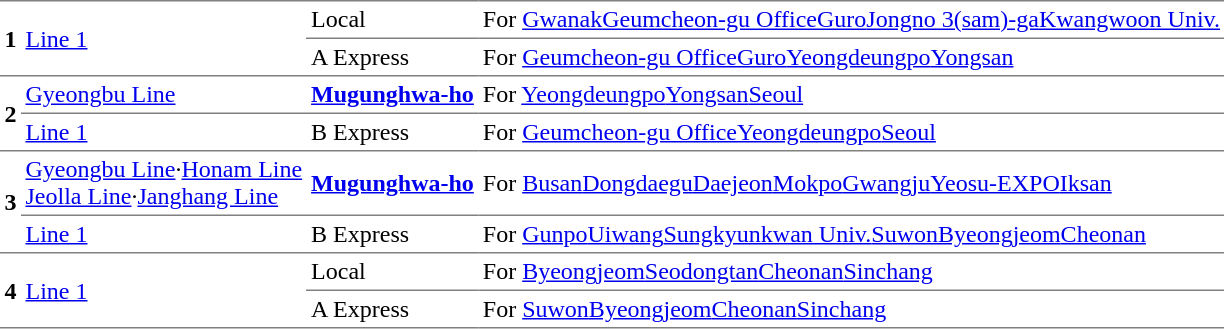<table border="1" style="margin-left: 0.5em;" cellspacing="0" cellpadding="3" frame="hsides" rules="rows">
<tr>
<th rowspan="2">1</th>
<td rowspan="2"> <a href='#'>Line 1</a></td>
<td>Local</td>
<td>For <a href='#'>Gwanak</a><a href='#'>Geumcheon-gu Office</a><a href='#'>Guro</a><a href='#'>Jongno 3(sam)-ga</a><a href='#'>Kwangwoon Univ.</a></td>
</tr>
<tr>
<td>A Express</td>
<td>For <a href='#'>Geumcheon-gu Office</a><a href='#'>Guro</a><a href='#'>Yeongdeungpo</a><a href='#'>Yongsan</a></td>
</tr>
<tr>
<th rowspan="2">2</th>
<td><a href='#'>Gyeongbu Line</a></td>
<td><a href='#'><span><span><strong>Mugunghwa-ho</strong></span></span></a></td>
<td>For <a href='#'>Yeongdeungpo</a><a href='#'>Yongsan</a><a href='#'>Seoul</a></td>
</tr>
<tr>
<td> <a href='#'>Line 1</a></td>
<td>B Express</td>
<td>For <a href='#'>Geumcheon-gu Office</a><a href='#'>Yeongdeungpo</a><a href='#'>Seoul</a></td>
</tr>
<tr>
<th rowspan="2">3</th>
<td><a href='#'>Gyeongbu Line</a>·<a href='#'>Honam Line</a><br><a href='#'>Jeolla Line</a>·<a href='#'>Janghang Line</a></td>
<td><a href='#'><span><span><strong>Mugunghwa-ho</strong></span></span></a></td>
<td>For <a href='#'>Busan</a><a href='#'>Dongdaegu</a><a href='#'>Daejeon</a><a href='#'>Mokpo</a><a href='#'>Gwangju</a><a href='#'>Yeosu-EXPO</a><a href='#'>Iksan</a></td>
</tr>
<tr>
<td> <a href='#'>Line 1</a></td>
<td>B Express</td>
<td>For <a href='#'>Gunpo</a><a href='#'>Uiwang</a><a href='#'>Sungkyunkwan Univ.</a><a href='#'>Suwon</a><a href='#'>Byeongjeom</a><a href='#'>Cheonan</a></td>
</tr>
<tr>
<th rowspan="2">4</th>
<td rowspan="2"> <a href='#'>Line 1</a></td>
<td>Local</td>
<td>For <a href='#'>Byeongjeom</a><a href='#'>Seodongtan</a><a href='#'>Cheonan</a><a href='#'>Sinchang</a></td>
</tr>
<tr>
<td>A Express</td>
<td>For <a href='#'>Suwon</a><a href='#'>Byeongjeom</a><a href='#'>Cheonan</a><a href='#'>Sinchang</a></td>
</tr>
</table>
